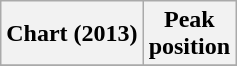<table class="wikitable plainrowheaders">
<tr>
<th scope="col">Chart (2013)</th>
<th scope="col">Peak<br>position</th>
</tr>
<tr>
</tr>
</table>
